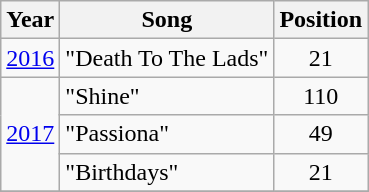<table class="wikitable">
<tr>
<th>Year</th>
<th>Song</th>
<th>Position</th>
</tr>
<tr>
<td><a href='#'>2016</a></td>
<td>"Death To The Lads"</td>
<td style="text-align:center;">21</td>
</tr>
<tr>
<td rowspan="3"><a href='#'>2017</a></td>
<td>"Shine"</td>
<td style="text-align:center;">110</td>
</tr>
<tr>
<td>"Passiona"</td>
<td style="text-align:center;">49</td>
</tr>
<tr>
<td>"Birthdays"</td>
<td style="text-align:center;">21</td>
</tr>
<tr>
</tr>
</table>
